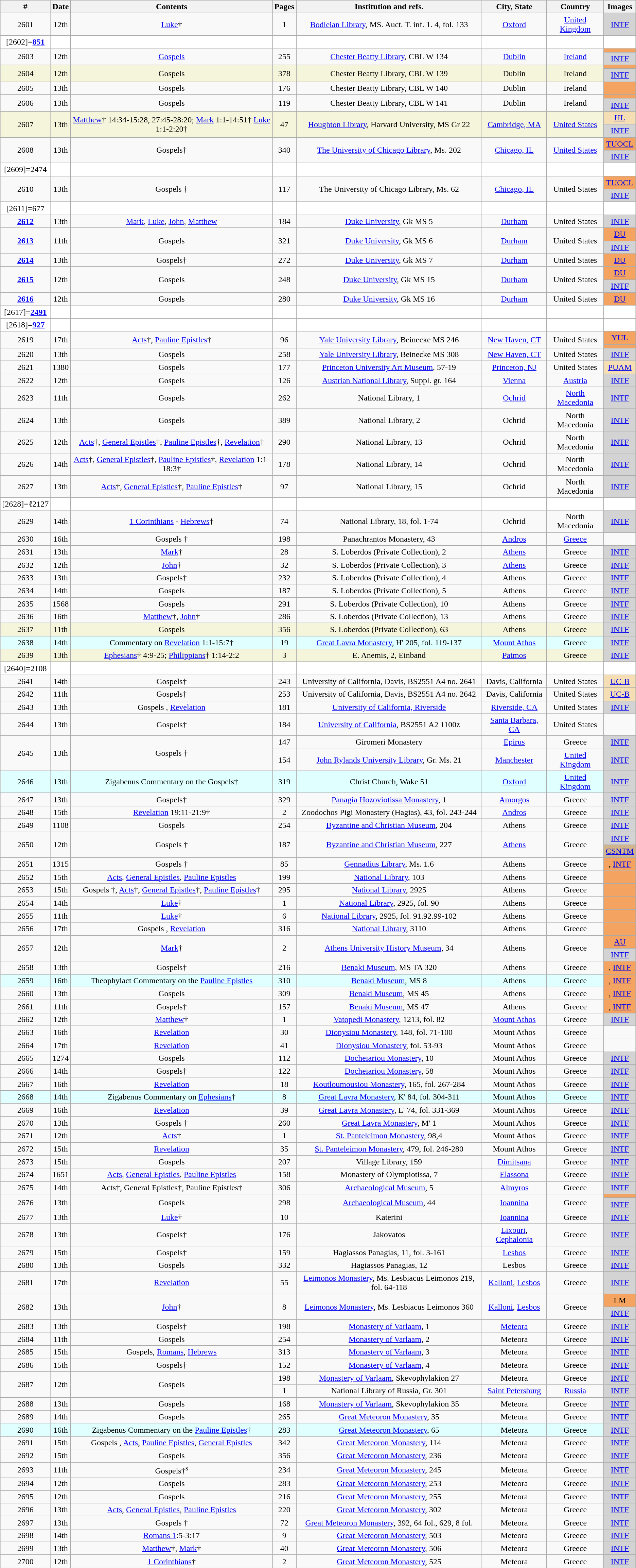<table class="wikitable sortable" style="text-align:center">
<tr>
<th>#</th>
<th>Date</th>
<th>Contents</th>
<th>Pages</th>
<th>Institution and refs.</th>
<th>City, State</th>
<th>Country</th>
<th>Images</th>
</tr>
<tr>
<td>2601</td>
<td>12th</td>
<td><a href='#'>Luke</a>†</td>
<td>1</td>
<td><a href='#'>Bodleian Library</a>, MS. Auct. T. inf. 1. 4, fol. 133</td>
<td><a href='#'>Oxford</a></td>
<td><a href='#'>United Kingdom</a></td>
<td bgcolor="lightgray"><a href='#'>INTF</a></td>
</tr>
<tr style="background:white">
<td>[2602]=<a href='#'><strong>851</strong></a></td>
<td></td>
<td></td>
<td></td>
<td></td>
<td></td>
<td></td>
<td></td>
</tr>
<tr>
<td rowspan=2>2603</td>
<td rowspan=2>12th</td>
<td rowspan=2><a href='#'>Gospels</a></td>
<td rowspan=2>255</td>
<td rowspan=2><a href='#'>Chester Beatty Library</a>, CBL W 134</td>
<td rowspan=2><a href='#'>Dublin</a></td>
<td rowspan=2><a href='#'>Ireland</a></td>
<td bgcolor="sandybrown"></td>
</tr>
<tr>
<td bgcolor="lightgray"><a href='#'>INTF</a></td>
</tr>
<tr bgcolor="beige">
<td rowspan=2>2604</td>
<td rowspan=2>12th</td>
<td rowspan=2>Gospels</td>
<td rowspan=2>378</td>
<td rowspan=2>Chester Beatty Library, CBL W 139</td>
<td rowspan=2>Dublin</td>
<td rowspan=2>Ireland</td>
<td bgcolor="sandybrown"></td>
</tr>
<tr>
<td bgcolor="lightgray"><a href='#'>INTF</a></td>
</tr>
<tr>
<td>2605</td>
<td>13th</td>
<td>Gospels</td>
<td>176</td>
<td>Chester Beatty Library, CBL W 140</td>
<td>Dublin</td>
<td>Ireland</td>
<td bgcolor="sandybrown"></td>
</tr>
<tr>
<td rowspan=2>2606</td>
<td rowspan=2>13th</td>
<td rowspan=2>Gospels</td>
<td rowspan=2>119</td>
<td rowspan=2>Chester Beatty Library, CBL W 141</td>
<td rowspan=2>Dublin</td>
<td rowspan=2>Ireland</td>
<td bgcolor="sandybrown"></td>
</tr>
<tr>
<td bgcolor="lightgray"><a href='#'>INTF</a></td>
</tr>
<tr bgcolor="beige">
<td rowspan=2>2607</td>
<td rowspan=2>13th</td>
<td rowspan=2><a href='#'>Matthew</a>† 14:34-15:28, 27:45-28:20; <a href='#'>Mark</a> 1:1-14:51† <a href='#'>Luke</a> 1:1-2:20†</td>
<td rowspan=2>47</td>
<td rowspan=2><a href='#'>Houghton Library</a>, Harvard University, MS Gr 22</td>
<td rowspan=2><a href='#'>Cambridge, MA</a></td>
<td rowspan=2><a href='#'>United States</a></td>
<td bgcolor="wheat"><a href='#'>HL</a></td>
</tr>
<tr>
<td bgcolor="lightgray"><a href='#'>INTF</a></td>
</tr>
<tr>
<td rowspan=2>2608</td>
<td rowspan=2>13th</td>
<td rowspan=2>Gospels†</td>
<td rowspan=2>340</td>
<td rowspan=2><a href='#'>The University of Chicago Library</a>, Ms. 202</td>
<td rowspan=2><a href='#'>Chicago, IL</a></td>
<td rowspan=2><a href='#'>United States</a></td>
<td bgcolor="sandybrown"><a href='#'>TUOCL</a></td>
</tr>
<tr>
<td bgcolor="lightgray"><a href='#'>INTF</a></td>
</tr>
<tr style="background:white">
<td>[2609]=2474</td>
<td></td>
<td></td>
<td></td>
<td></td>
<td></td>
<td></td>
<td></td>
</tr>
<tr>
<td rowspan=2>2610</td>
<td rowspan=2>13th</td>
<td rowspan=2>Gospels †</td>
<td rowspan=2>117</td>
<td rowspan=2>The University of Chicago Library, Ms. 62</td>
<td rowspan=2><a href='#'>Chicago, IL</a></td>
<td rowspan=2>United States</td>
<td bgcolor="sandybrown"><a href='#'>TUOCL</a></td>
</tr>
<tr>
<td bgcolor="lightgray"><a href='#'>INTF</a></td>
</tr>
<tr bgcolor="white">
<td>[2611]=677</td>
<td></td>
<td></td>
<td></td>
<td></td>
<td></td>
<td></td>
<td></td>
</tr>
<tr>
<td><strong><a href='#'>2612</a></strong></td>
<td>13th</td>
<td><a href='#'>Mark</a>, <a href='#'>Luke</a>, <a href='#'>John</a>, <a href='#'>Matthew</a></td>
<td>184</td>
<td><a href='#'>Duke University</a>, Gk MS 5</td>
<td><a href='#'>Durham</a></td>
<td>United States</td>
<td bgcolor="lightgray"><a href='#'>INTF</a></td>
</tr>
<tr>
<td rowspan=2><strong><a href='#'>2613</a></strong></td>
<td rowspan=2>11th</td>
<td rowspan=2>Gospels</td>
<td rowspan=2>321</td>
<td rowspan=2><a href='#'>Duke University</a>, Gk MS 6</td>
<td rowspan=2><a href='#'>Durham</a></td>
<td rowspan=2>United States</td>
<td bgcolor="sandybrown"><a href='#'>DU</a></td>
</tr>
<tr>
<td bgcolor="lightgray"><a href='#'>INTF</a></td>
</tr>
<tr>
<td><strong><a href='#'>2614</a></strong></td>
<td>13th</td>
<td>Gospels†</td>
<td>272</td>
<td><a href='#'>Duke University</a>, Gk MS 7</td>
<td><a href='#'>Durham</a></td>
<td>United States</td>
<td bgcolor="sandybrown"><a href='#'>DU</a></td>
</tr>
<tr>
<td rowspan=2><strong><a href='#'>2615</a></strong></td>
<td rowspan=2>12th</td>
<td rowspan=2>Gospels</td>
<td rowspan=2>248</td>
<td rowspan=2><a href='#'>Duke University</a>, Gk MS 15</td>
<td rowspan=2><a href='#'>Durham</a></td>
<td rowspan=2>United States</td>
<td bgcolor="sandybrown"><a href='#'>DU</a></td>
</tr>
<tr>
<td bgcolor="lightgray"><a href='#'>INTF</a></td>
</tr>
<tr>
<td><strong><a href='#'>2616</a></strong></td>
<td>12th</td>
<td>Gospels</td>
<td>280</td>
<td><a href='#'>Duke University</a>, Gk MS 16</td>
<td><a href='#'>Durham</a></td>
<td>United States</td>
<td bgcolor="sandybrown"><a href='#'>DU</a></td>
</tr>
<tr style="background:white">
<td>[2617]=<strong><a href='#'>2491</a></strong></td>
<td></td>
<td></td>
<td></td>
<td></td>
<td></td>
<td></td>
<td></td>
</tr>
<tr style="background:white">
<td>[2618]=<strong><a href='#'>927</a></strong></td>
<td></td>
<td></td>
<td></td>
<td></td>
<td></td>
<td></td>
<td></td>
</tr>
<tr>
<td rowspan=2>2619</td>
<td rowspan=2>17th</td>
<td rowspan=2><a href='#'>Acts</a>†, <a href='#'>Pauline Epistles</a>†</td>
<td rowspan=2>96</td>
<td rowspan=2><a href='#'>Yale University Library</a>, Beinecke MS 246</td>
<td rowspan=2><a href='#'>New Haven, CT</a></td>
<td rowspan=2>United States</td>
<td bgcolor="sandybrown"><a href='#'>YUL</a></td>
</tr>
<tr>
<td bgcolor="sandybrown"></td>
</tr>
<tr>
<td>2620</td>
<td>13th</td>
<td>Gospels</td>
<td>258</td>
<td><a href='#'>Yale University Library</a>, Beinecke MS 308</td>
<td><a href='#'>New Haven, CT</a></td>
<td>United States</td>
<td bgcolor="lightgray"><a href='#'>INTF</a></td>
</tr>
<tr>
<td>2621</td>
<td>1380</td>
<td>Gospels</td>
<td>177</td>
<td><a href='#'>Princeton University Art Museum</a>, 57-19</td>
<td><a href='#'>Princeton, NJ</a></td>
<td>United States</td>
<td bgcolor="wheat"><a href='#'>PUAM</a></td>
</tr>
<tr>
<td>2622</td>
<td>12th</td>
<td>Gospels</td>
<td>126</td>
<td><a href='#'>Austrian National Library</a>, Suppl. gr. 164</td>
<td><a href='#'>Vienna</a></td>
<td><a href='#'>Austria</a></td>
<td bgcolor="lightgray"><a href='#'>INTF</a></td>
</tr>
<tr>
<td>2623</td>
<td>11th</td>
<td>Gospels</td>
<td>262</td>
<td>National Library, 1</td>
<td><a href='#'>Ochrid</a></td>
<td><a href='#'>North Macedonia</a></td>
<td bgcolor="lightgray"><a href='#'>INTF</a></td>
</tr>
<tr>
<td>2624</td>
<td>13th</td>
<td>Gospels</td>
<td>389</td>
<td>National Library, 2</td>
<td>Ochrid</td>
<td>North Macedonia</td>
<td bgcolor="lightgray"><a href='#'>INTF</a></td>
</tr>
<tr>
<td>2625</td>
<td>12th</td>
<td><a href='#'>Acts</a>†, <a href='#'>General Epistles</a>†, <a href='#'>Pauline Epistles</a>†, <a href='#'>Revelation</a>†</td>
<td>290</td>
<td>National Library, 13</td>
<td>Ochrid</td>
<td>North Macedonia</td>
<td bgcolor="lightgray"><a href='#'>INTF</a></td>
</tr>
<tr>
<td>2626</td>
<td>14th</td>
<td><a href='#'>Acts</a>†, <a href='#'>General Epistles</a>†, <a href='#'>Pauline Epistles</a>†, <a href='#'>Revelation</a> 1:1-18:3†</td>
<td>178</td>
<td>National Library, 14</td>
<td>Ochrid</td>
<td>North Macedonia</td>
<td bgcolor="lightgray"><a href='#'>INTF</a></td>
</tr>
<tr>
<td>2627</td>
<td>13th</td>
<td><a href='#'>Acts</a>†, <a href='#'>General Epistles</a>†, <a href='#'>Pauline Epistles</a>†</td>
<td>97</td>
<td>National Library, 15</td>
<td>Ochrid</td>
<td>North Macedonia</td>
<td bgcolor="lightgray"><a href='#'>INTF</a></td>
</tr>
<tr style="background:white">
<td>[2628]=ℓ2127</td>
<td></td>
<td></td>
<td></td>
<td></td>
<td></td>
<td></td>
<td></td>
</tr>
<tr>
<td>2629</td>
<td>14th</td>
<td><a href='#'>1 Corinthians</a> - <a href='#'>Hebrews</a>†</td>
<td>74</td>
<td>National Library, 18, fol. 1-74</td>
<td>Ochrid</td>
<td>North Macedonia</td>
<td bgcolor="lightgray"><a href='#'>INTF</a></td>
</tr>
<tr>
<td>2630</td>
<td>16th</td>
<td>Gospels †</td>
<td>198</td>
<td>Panachrantos Monastery, 43</td>
<td><a href='#'>Andros</a></td>
<td><a href='#'>Greece</a></td>
<td></td>
</tr>
<tr>
<td>2631</td>
<td>13th</td>
<td><a href='#'>Mark</a>†</td>
<td>28</td>
<td>S. Loberdos (Private Collection), 2</td>
<td><a href='#'>Athens</a></td>
<td>Greece</td>
<td bgcolor="lightgray"><a href='#'>INTF</a></td>
</tr>
<tr>
<td>2632</td>
<td>12th</td>
<td><a href='#'>John</a>†</td>
<td>32</td>
<td>S. Loberdos (Private Collection), 3</td>
<td><a href='#'>Athens</a></td>
<td>Greece</td>
<td bgcolor="lightgray"><a href='#'>INTF</a></td>
</tr>
<tr>
<td>2633</td>
<td>13th</td>
<td>Gospels†</td>
<td>232</td>
<td>S. Loberdos (Private Collection), 4</td>
<td>Athens</td>
<td>Greece</td>
<td bgcolor="lightgray"><a href='#'>INTF</a></td>
</tr>
<tr>
<td>2634</td>
<td>14th</td>
<td>Gospels</td>
<td>187</td>
<td>S. Loberdos (Private Collection), 5</td>
<td>Athens</td>
<td>Greece</td>
<td bgcolor="lightgray"><a href='#'>INTF</a></td>
</tr>
<tr>
<td>2635</td>
<td>1568</td>
<td>Gospels</td>
<td>291</td>
<td>S. Loberdos (Private Collection), 10</td>
<td>Athens</td>
<td>Greece</td>
<td bgcolor="lightgray"><a href='#'>INTF</a></td>
</tr>
<tr>
<td>2636</td>
<td>16th</td>
<td><a href='#'>Matthew</a>†, <a href='#'>John</a>†</td>
<td>286</td>
<td>S. Loberdos (Private Collection), 13</td>
<td>Athens</td>
<td>Greece</td>
<td bgcolor="lightgray"><a href='#'>INTF</a></td>
</tr>
<tr bgcolor="beige">
<td>2637</td>
<td>11th</td>
<td>Gospels</td>
<td>356</td>
<td>S. Loberdos (Private Collection), 63</td>
<td>Athens</td>
<td>Greece</td>
<td bgcolor="lightgray"><a href='#'>INTF</a></td>
</tr>
<tr bgcolor="LightCyan">
<td>2638</td>
<td>14th</td>
<td>Commentary on <a href='#'>Revelation</a> 1:1-15:7†</td>
<td>19</td>
<td><a href='#'>Great Lavra Monastery</a>, H' 205, fol. 119-137</td>
<td><a href='#'>Mount Athos</a></td>
<td>Greece</td>
<td bgcolor="lightgray"><a href='#'>INTF</a></td>
</tr>
<tr bgcolor="beige">
<td>2639</td>
<td>13th</td>
<td><a href='#'>Ephesians</a>† 4:9-25; <a href='#'>Philippians</a>† 1:14-2:2</td>
<td>3</td>
<td>E. Anemis, 2, Einband</td>
<td><a href='#'>Patmos</a></td>
<td>Greece</td>
<td bgcolor="lightgray"><a href='#'>INTF</a></td>
</tr>
<tr style="background:white">
<td>[2640]=2108</td>
<td></td>
<td></td>
<td></td>
<td></td>
<td></td>
<td></td>
<td></td>
</tr>
<tr>
<td>2641</td>
<td>14th</td>
<td>Gospels†</td>
<td>243</td>
<td>University of California, Davis, BS2551 A4 no. 2641</td>
<td>Davis, California</td>
<td>United States</td>
<td bgcolor="wheat"><a href='#'>UC-B</a></td>
</tr>
<tr>
<td>2642</td>
<td>11th</td>
<td>Gospels†</td>
<td>253</td>
<td>University of California, Davis, 	BS2551 A4 no. 2642</td>
<td>Davis, California</td>
<td>United States</td>
<td bgcolor="wheat"><a href='#'>UC-B</a></td>
</tr>
<tr>
<td>2643</td>
<td>13th</td>
<td>Gospels , <a href='#'>Revelation</a></td>
<td>181</td>
<td><a href='#'>University of California, Riverside</a></td>
<td><a href='#'>Riverside, CA</a></td>
<td>United States</td>
<td bgcolor="lightgray"><a href='#'>INTF</a></td>
</tr>
<tr>
<td>2644</td>
<td>13th</td>
<td>Gospels†</td>
<td>184</td>
<td><a href='#'>University of California</a>, BS2551 A2 1100z</td>
<td><a href='#'>Santa Barbara, CA</a></td>
<td>United States</td>
<td></td>
</tr>
<tr>
<td rowspan=2>2645</td>
<td rowspan=2>13th</td>
<td rowspan=2>Gospels †</td>
<td>147</td>
<td>Giromeri Monastery</td>
<td><a href='#'>Epirus</a></td>
<td>Greece</td>
<td bgcolor="lightgray"><a href='#'>INTF</a></td>
</tr>
<tr>
<td>154</td>
<td><a href='#'>John Rylands University Library</a>, Gr. Ms. 21</td>
<td><a href='#'>Manchester</a></td>
<td><a href='#'>United Kingdom</a></td>
<td bgcolor="lightgray"><a href='#'>INTF</a></td>
</tr>
<tr bgcolor="LightCyan">
<td>2646</td>
<td>13th</td>
<td>Zigabenus Commentary on the Gospels†</td>
<td>319</td>
<td>Christ Church, Wake 51</td>
<td><a href='#'>Oxford</a></td>
<td><a href='#'>United Kingdom</a></td>
<td bgcolor="lightgray"><a href='#'>INTF</a></td>
</tr>
<tr>
<td>2647</td>
<td>13th</td>
<td>Gospels†</td>
<td>329</td>
<td><a href='#'>Panagia Hozoviotissa Monastery</a>, 1</td>
<td><a href='#'>Amorgos</a></td>
<td>Greece</td>
<td bgcolor="lightgray"><a href='#'>INTF</a></td>
</tr>
<tr>
<td>2648</td>
<td>15th</td>
<td><a href='#'>Revelation</a> 19:11-21:9†</td>
<td>2</td>
<td>Zoodochos Pigi Monastery (Hagias), 43, fol. 243-244</td>
<td><a href='#'>Andros</a></td>
<td>Greece</td>
<td bgcolor="lightgray"><a href='#'>INTF</a></td>
</tr>
<tr>
<td>2649</td>
<td>1108</td>
<td>Gospels</td>
<td>254</td>
<td><a href='#'>Byzantine and Christian Museum</a>, 204</td>
<td>Athens</td>
<td>Greece</td>
<td bgcolor="lightgray"><a href='#'>INTF</a></td>
</tr>
<tr>
<td rowspan=2>2650</td>
<td rowspan=2>12th</td>
<td rowspan=2>Gospels †</td>
<td rowspan=2>187</td>
<td rowspan=2><a href='#'>Byzantine and Christian Museum</a>, 227</td>
<td rowspan=2><a href='#'>Athens</a></td>
<td rowspan=2>Greece</td>
<td bgcolor="lightgray"><a href='#'>INTF</a></td>
</tr>
<tr>
<td bgcolor="tan"><a href='#'>CSNTM</a></td>
</tr>
<tr>
<td>2651</td>
<td>1315</td>
<td>Gospels †</td>
<td>85</td>
<td><a href='#'>Gennadius Library</a>, Ms. 1.6</td>
<td>Athens</td>
<td>Greece</td>
<td bgcolor="sandybrown">, <a href='#'>INTF</a></td>
</tr>
<tr>
<td>2652</td>
<td>15th</td>
<td><a href='#'>Acts</a>, <a href='#'>General Epistles</a>, <a href='#'>Pauline Epistles</a></td>
<td>199</td>
<td><a href='#'>National Library</a>, 103</td>
<td>Athens</td>
<td>Greece</td>
<td bgcolor="sandybrown"></td>
</tr>
<tr>
<td>2653</td>
<td>15th</td>
<td>Gospels †, <a href='#'>Acts</a>†, <a href='#'>General Epistles</a>†, <a href='#'>Pauline Epistles</a>†</td>
<td>295</td>
<td><a href='#'>National Library</a>, 2925</td>
<td>Athens</td>
<td>Greece</td>
<td bgcolor="sandybrown"></td>
</tr>
<tr>
<td>2654</td>
<td>14th</td>
<td><a href='#'>Luke</a>†</td>
<td>1</td>
<td><a href='#'>National Library</a>, 2925, fol. 90</td>
<td>Athens</td>
<td>Greece</td>
<td bgcolor="sandybrown"></td>
</tr>
<tr>
<td>2655</td>
<td>11th</td>
<td><a href='#'>Luke</a>†</td>
<td>6</td>
<td><a href='#'>National Library</a>, 2925, fol. 91.92.99-102</td>
<td>Athens</td>
<td>Greece</td>
<td bgcolor="sandybrown"></td>
</tr>
<tr>
<td>2656</td>
<td>17th</td>
<td>Gospels , <a href='#'>Revelation</a></td>
<td>316</td>
<td><a href='#'>National Library</a>, 3110</td>
<td>Athens</td>
<td>Greece</td>
<td bgcolor="sandybrown"></td>
</tr>
<tr>
<td rowspan=2>2657</td>
<td rowspan=2>12th</td>
<td rowspan=2><a href='#'>Mark</a>†</td>
<td rowspan=2>2</td>
<td rowspan=2><a href='#'>Athens University History Museum</a>, 34</td>
<td rowspan=2>Athens</td>
<td rowspan=2>Greece</td>
<td bgcolor="sandybrown"><a href='#'>AU</a></td>
</tr>
<tr>
<td bgcolor="lightgray"><a href='#'>INTF</a></td>
</tr>
<tr>
<td>2658</td>
<td>13th</td>
<td>Gospels†</td>
<td>216</td>
<td><a href='#'>Benaki Museum</a>, MS TA 320</td>
<td>Athens</td>
<td>Greece</td>
<td bgcolor="sandybrown">, <a href='#'>INTF</a></td>
</tr>
<tr bgcolor="LightCyan">
<td>2659</td>
<td>16th</td>
<td>Theophylact Commentary on the <a href='#'>Pauline Epistles</a></td>
<td>310</td>
<td><a href='#'>Benaki Museum</a>, MS 8</td>
<td>Athens</td>
<td>Greece</td>
<td bgcolor="sandybrown">, <a href='#'>INTF</a></td>
</tr>
<tr>
<td>2660</td>
<td>13th</td>
<td>Gospels</td>
<td>309</td>
<td><a href='#'>Benaki Museum</a>, MS 45</td>
<td>Athens</td>
<td>Greece</td>
<td bgcolor="sandybrown">, <a href='#'>INTF</a></td>
</tr>
<tr>
<td>2661</td>
<td>11th</td>
<td>Gospels†</td>
<td>157</td>
<td><a href='#'>Benaki Museum</a>, MS 47</td>
<td>Athens</td>
<td>Greece</td>
<td bgcolor="sandybrown">, <a href='#'>INTF</a></td>
</tr>
<tr>
<td>2662</td>
<td>12th</td>
<td><a href='#'>Matthew</a>†</td>
<td>1</td>
<td><a href='#'>Vatopedi Monastery</a>, 1213, fol. 82</td>
<td><a href='#'>Mount Athos</a></td>
<td>Greece</td>
<td bgcolor="lightgray"><a href='#'>INTF</a></td>
</tr>
<tr>
<td>2663</td>
<td>16th</td>
<td><a href='#'>Revelation</a></td>
<td>30</td>
<td><a href='#'>Dionysiou Monastery</a>, 148, fol. 71-100</td>
<td>Mount Athos</td>
<td>Greece</td>
<td></td>
</tr>
<tr>
<td>2664</td>
<td>17th</td>
<td><a href='#'>Revelation</a></td>
<td>41</td>
<td><a href='#'>Dionysiou Monastery</a>, fol. 53-93</td>
<td>Mount Athos</td>
<td>Greece</td>
<td></td>
</tr>
<tr>
<td>2665</td>
<td>1274</td>
<td>Gospels</td>
<td>112</td>
<td><a href='#'>Docheiariou Monastery</a>, 10</td>
<td>Mount Athos</td>
<td>Greece</td>
<td bgcolor="lightgray"><a href='#'>INTF</a></td>
</tr>
<tr>
<td>2666</td>
<td>14th</td>
<td>Gospels†</td>
<td>122</td>
<td><a href='#'>Docheiariou Monastery</a>, 58</td>
<td>Mount Athos</td>
<td>Greece</td>
<td bgcolor="lightgray"><a href='#'>INTF</a></td>
</tr>
<tr>
<td>2667</td>
<td>16th</td>
<td><a href='#'>Revelation</a></td>
<td>18</td>
<td><a href='#'>Koutloumousiou Monastery</a>, 165, fol. 267-284</td>
<td>Mount Athos</td>
<td>Greece</td>
<td bgcolor="lightgray"><a href='#'>INTF</a></td>
</tr>
<tr bgcolor="LightCyan">
<td>2668</td>
<td>14th</td>
<td>Zigabenus Commentary on <a href='#'>Ephesians</a>†</td>
<td>8</td>
<td><a href='#'>Great Lavra Monastery</a>, K' 84, fol. 304-311</td>
<td>Mount Athos</td>
<td>Greece</td>
<td bgcolor="lightgray"><a href='#'>INTF</a></td>
</tr>
<tr>
<td>2669</td>
<td>16th</td>
<td><a href='#'>Revelation</a></td>
<td>39</td>
<td><a href='#'>Great Lavra Monastery</a>, L' 74, fol. 331-369</td>
<td>Mount Athos</td>
<td>Greece</td>
<td bgcolor="lightgray"><a href='#'>INTF</a></td>
</tr>
<tr>
<td>2670</td>
<td>13th</td>
<td>Gospels †</td>
<td>260</td>
<td><a href='#'>Great Lavra Monastery</a>, M' 1</td>
<td>Mount Athos</td>
<td>Greece</td>
<td bgcolor="lightgray"><a href='#'>INTF</a></td>
</tr>
<tr>
<td>2671</td>
<td>12th</td>
<td><a href='#'>Acts</a>†</td>
<td>1</td>
<td><a href='#'>St. Panteleimon Monastery</a>, 98,4</td>
<td>Mount Athos</td>
<td>Greece</td>
<td bgcolor="lightgray"><a href='#'>INTF</a></td>
</tr>
<tr>
<td>2672</td>
<td>15th</td>
<td><a href='#'>Revelation</a></td>
<td>35</td>
<td><a href='#'>St. Panteleimon Monastery</a>, 479, fol. 246-280</td>
<td>Mount Athos</td>
<td>Greece</td>
<td bgcolor="lightgray"><a href='#'>INTF</a></td>
</tr>
<tr>
<td>2673</td>
<td>15th</td>
<td>Gospels</td>
<td>207</td>
<td>Village Library, 159</td>
<td><a href='#'>Dimitsana</a></td>
<td>Greece</td>
<td bgcolor="lightgray"><a href='#'>INTF</a></td>
</tr>
<tr>
<td>2674</td>
<td>1651</td>
<td><a href='#'>Acts</a>, <a href='#'>General Epistles</a>, <a href='#'>Pauline Epistles</a></td>
<td>158</td>
<td>Monastery of Olympiotissa, 7</td>
<td><a href='#'>Elassona</a></td>
<td>Greece</td>
<td bgcolor="lightgray"><a href='#'>INTF</a></td>
</tr>
<tr>
<td>2675</td>
<td>14th</td>
<td>Acts†, General Epistles†, Pauline Epistles†</td>
<td>306</td>
<td><a href='#'>Archaeological Museum</a>, 5</td>
<td><a href='#'>Almyros</a></td>
<td>Greece</td>
<td bgcolor="lightgray"><a href='#'>INTF</a></td>
</tr>
<tr>
<td rowspan=2>2676</td>
<td rowspan=2>13th</td>
<td rowspan=2>Gospels</td>
<td rowspan=2>298</td>
<td rowspan=2><a href='#'>Archaeological Museum</a>, 44</td>
<td rowspan=2><a href='#'>Ioannina</a></td>
<td rowspan=2>Greece</td>
<td bgcolor="sandybrown"></td>
</tr>
<tr>
<td bgcolor="lightgray"><a href='#'>INTF</a></td>
</tr>
<tr>
<td>2677</td>
<td>13th</td>
<td><a href='#'>Luke</a>†</td>
<td>10</td>
<td>Katerini</td>
<td><a href='#'>Ioannina</a></td>
<td>Greece</td>
<td bgcolor="lightgray"><a href='#'>INTF</a></td>
</tr>
<tr>
<td>2678</td>
<td>13th</td>
<td>Gospels†</td>
<td>176</td>
<td>Jakovatos</td>
<td><a href='#'>Lixouri</a>, <a href='#'>Cephalonia</a></td>
<td>Greece</td>
<td bgcolor="lightgray"><a href='#'>INTF</a></td>
</tr>
<tr>
<td>2679</td>
<td>15th</td>
<td>Gospels†</td>
<td>159</td>
<td>Hagiassos Panagias, 11, fol. 3-161</td>
<td><a href='#'>Lesbos</a></td>
<td>Greece</td>
<td bgcolor="lightgray"><a href='#'>INTF</a></td>
</tr>
<tr>
<td>2680</td>
<td>13th</td>
<td>Gospels</td>
<td>332</td>
<td>Hagiassos Panagias, 12</td>
<td>Lesbos</td>
<td>Greece</td>
<td bgcolor="lightgray"><a href='#'>INTF</a></td>
</tr>
<tr>
<td>2681</td>
<td>17th</td>
<td><a href='#'>Revelation</a></td>
<td>55</td>
<td><a href='#'>Leimonos Monastery</a>, Ms. Lesbiacus Leimonos 219, fol. 64-118</td>
<td><a href='#'>Kalloni</a>, <a href='#'>Lesbos</a></td>
<td>Greece</td>
<td bgcolor="lightgray"><a href='#'>INTF</a></td>
</tr>
<tr>
<td rowspan=2>2682</td>
<td rowspan=2>13th</td>
<td rowspan=2><a href='#'>John</a>†</td>
<td rowspan=2>8</td>
<td rowspan=2><a href='#'>Leimonos Monastery</a>, Ms. Lesbiacus Leimonos 360</td>
<td rowspan=2><a href='#'>Kalloni</a>, <a href='#'>Lesbos</a></td>
<td rowspan=2>Greece</td>
<td bgcolor="sandybrown">LM</td>
</tr>
<tr>
<td bgcolor="lightgray"><a href='#'>INTF</a></td>
</tr>
<tr>
<td>2683</td>
<td>13th</td>
<td>Gospels†</td>
<td>198</td>
<td><a href='#'>Monastery of Varlaam</a>, 1</td>
<td><a href='#'>Meteora</a></td>
<td>Greece</td>
<td bgcolor="lightgray"><a href='#'>INTF</a></td>
</tr>
<tr>
<td>2684</td>
<td>11th</td>
<td>Gospels</td>
<td>254</td>
<td><a href='#'>Monastery of Varlaam</a>, 2</td>
<td>Meteora</td>
<td>Greece</td>
<td bgcolor="lightgray"><a href='#'>INTF</a></td>
</tr>
<tr>
<td>2685</td>
<td>15th</td>
<td>Gospels, <a href='#'>Romans</a>, <a href='#'>Hebrews</a></td>
<td>313</td>
<td><a href='#'>Monastery of Varlaam</a>, 3</td>
<td>Meteora</td>
<td>Greece</td>
<td bgcolor="lightgray"><a href='#'>INTF</a></td>
</tr>
<tr>
<td>2686</td>
<td>15th</td>
<td>Gospels†</td>
<td>152</td>
<td><a href='#'>Monastery of Varlaam</a>, 4</td>
<td>Meteora</td>
<td>Greece</td>
<td bgcolor="lightgray"><a href='#'>INTF</a></td>
</tr>
<tr>
<td rowspan=2>2687</td>
<td rowspan=2>12th</td>
<td rowspan=2>Gospels</td>
<td>198</td>
<td><a href='#'>Monastery of Varlaam</a>, Skevophylakion 27</td>
<td>Meteora</td>
<td>Greece</td>
<td bgcolor="lightgray"><a href='#'>INTF</a></td>
</tr>
<tr>
<td>1</td>
<td>National Library of Russia, Gr. 301</td>
<td><a href='#'>Saint Petersburg</a></td>
<td><a href='#'>Russia</a></td>
<td bgcolor="lightgray"><a href='#'>INTF</a></td>
</tr>
<tr>
<td>2688</td>
<td>13th</td>
<td>Gospels</td>
<td>168</td>
<td><a href='#'>Monastery of Varlaam</a>, Skevophylakion 35</td>
<td>Meteora</td>
<td>Greece</td>
<td bgcolor="lightgray"><a href='#'>INTF</a></td>
</tr>
<tr>
<td>2689</td>
<td>14th</td>
<td>Gospels</td>
<td>265</td>
<td><a href='#'>Great Meteoron Monastery</a>, 35</td>
<td>Meteora</td>
<td>Greece</td>
<td bgcolor="lightgray"><a href='#'>INTF</a></td>
</tr>
<tr bgcolor="LightCyan">
<td>2690</td>
<td>16th</td>
<td>Zigabenus Commentary on the <a href='#'>Pauline Epistles</a>†</td>
<td>283</td>
<td><a href='#'>Great Meteoron Monastery</a>, 65</td>
<td>Meteora</td>
<td>Greece</td>
<td bgcolor="lightgray"><a href='#'>INTF</a></td>
</tr>
<tr>
<td>2691</td>
<td>15th</td>
<td>Gospels , <a href='#'>Acts</a>, <a href='#'>Pauline Epistles</a>, <a href='#'>General Epistles</a></td>
<td>342</td>
<td><a href='#'>Great Meteoron Monastery</a>, 114</td>
<td>Meteora</td>
<td>Greece</td>
<td bgcolor="lightgray"><a href='#'>INTF</a></td>
</tr>
<tr>
<td>2692</td>
<td>15th</td>
<td>Gospels</td>
<td>356</td>
<td><a href='#'>Great Meteoron Monastery</a>, 236</td>
<td>Meteora</td>
<td>Greece</td>
<td bgcolor="lightgray"><a href='#'>INTF</a></td>
</tr>
<tr>
<td>2693</td>
<td>11th</td>
<td>Gospels†<sup>s</sup></td>
<td>234</td>
<td><a href='#'>Great Meteoron Monastery</a>,  245</td>
<td>Meteora</td>
<td>Greece</td>
<td bgcolor="lightgray"><a href='#'>INTF</a></td>
</tr>
<tr>
<td>2694</td>
<td>12th</td>
<td>Gospels</td>
<td>283</td>
<td><a href='#'>Great Meteoron Monastery</a>, 253</td>
<td>Meteora</td>
<td>Greece</td>
<td bgcolor="lightgray"><a href='#'>INTF</a></td>
</tr>
<tr>
<td>2695</td>
<td>12th</td>
<td>Gospels</td>
<td>216</td>
<td><a href='#'>Great Meteoron Monastery</a>, 255</td>
<td>Meteora</td>
<td>Greece</td>
<td bgcolor="lightgray"><a href='#'>INTF</a></td>
</tr>
<tr>
<td>2696</td>
<td>13th</td>
<td><a href='#'>Acts</a>, <a href='#'>General Epistles</a>, <a href='#'>Pauline Epistles</a></td>
<td>220</td>
<td><a href='#'>Great Meteoron Monastery</a>, 302</td>
<td>Meteora</td>
<td>Greece</td>
<td bgcolor="lightgray"><a href='#'>INTF</a></td>
</tr>
<tr>
<td>2697</td>
<td>13th</td>
<td>Gospels †</td>
<td>72</td>
<td><a href='#'>Great Meteoron Monastery</a>, 392, 64 fol., 629, 8 fol.</td>
<td>Meteora</td>
<td>Greece</td>
<td bgcolor="lightgray"><a href='#'>INTF</a></td>
</tr>
<tr>
<td>2698</td>
<td>14th</td>
<td><a href='#'>Romans 1</a>:5-3:17</td>
<td>9</td>
<td><a href='#'>Great Meteoron Monastery</a>, 503</td>
<td>Meteora</td>
<td>Greece</td>
<td bgcolor="lightgray"><a href='#'>INTF</a></td>
</tr>
<tr>
<td>2699</td>
<td>13th</td>
<td><a href='#'>Matthew</a>†, <a href='#'>Mark</a>†</td>
<td>40</td>
<td><a href='#'>Great Meteoron Monastery</a>, 506</td>
<td>Meteora</td>
<td>Greece</td>
<td bgcolor="lightgray"><a href='#'>INTF</a></td>
</tr>
<tr>
<td>2700</td>
<td>12th</td>
<td><a href='#'>1 Corinthians</a>†</td>
<td>2</td>
<td><a href='#'>Great Meteoron Monastery</a>, 525</td>
<td>Meteora</td>
<td>Greece</td>
<td bgcolor="lightgray"><a href='#'>INTF</a></td>
</tr>
</table>
